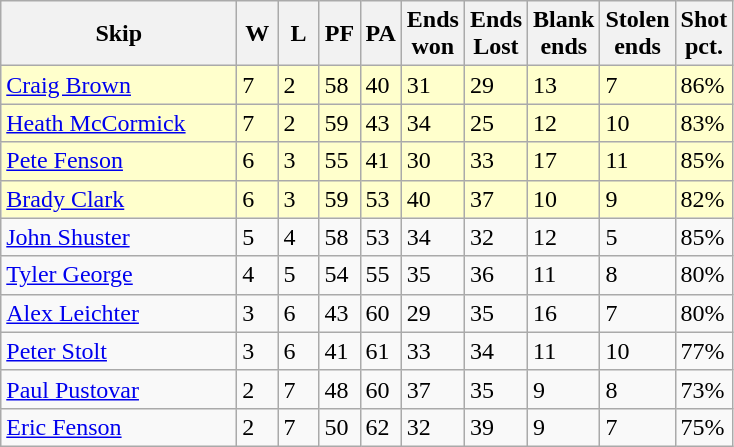<table class=wikitable>
<tr>
<th width=150>Skip</th>
<th width=20>W</th>
<th width=20>L</th>
<th width=20>PF</th>
<th width=20>PA</th>
<th width=20>Ends <br> won</th>
<th width=20>Ends <br> Lost</th>
<th width=20>Blank <br> ends</th>
<th width=20>Stolen <br> ends</th>
<th width=20>Shot <br> pct.</th>
</tr>
<tr bgcolor=#ffffcc>
<td> <a href='#'>Craig Brown</a></td>
<td>7</td>
<td>2</td>
<td>58</td>
<td>40</td>
<td>31</td>
<td>29</td>
<td>13</td>
<td>7</td>
<td>86%</td>
</tr>
<tr bgcolor=#ffffcc>
<td> <a href='#'>Heath McCormick</a></td>
<td>7</td>
<td>2</td>
<td>59</td>
<td>43</td>
<td>34</td>
<td>25</td>
<td>12</td>
<td>10</td>
<td>83%</td>
</tr>
<tr bgcolor=#ffffcc>
<td> <a href='#'>Pete Fenson</a></td>
<td>6</td>
<td>3</td>
<td>55</td>
<td>41</td>
<td>30</td>
<td>33</td>
<td>17</td>
<td>11</td>
<td>85%</td>
</tr>
<tr bgcolor=#ffffcc>
<td> <a href='#'>Brady Clark</a></td>
<td>6</td>
<td>3</td>
<td>59</td>
<td>53</td>
<td>40</td>
<td>37</td>
<td>10</td>
<td>9</td>
<td>82%</td>
</tr>
<tr>
<td> <a href='#'>John Shuster</a></td>
<td>5</td>
<td>4</td>
<td>58</td>
<td>53</td>
<td>34</td>
<td>32</td>
<td>12</td>
<td>5</td>
<td>85%</td>
</tr>
<tr>
<td> <a href='#'>Tyler George</a></td>
<td>4</td>
<td>5</td>
<td>54</td>
<td>55</td>
<td>35</td>
<td>36</td>
<td>11</td>
<td>8</td>
<td>80%</td>
</tr>
<tr>
<td> <a href='#'>Alex Leichter</a></td>
<td>3</td>
<td>6</td>
<td>43</td>
<td>60</td>
<td>29</td>
<td>35</td>
<td>16</td>
<td>7</td>
<td>80%</td>
</tr>
<tr>
<td> <a href='#'>Peter Stolt</a></td>
<td>3</td>
<td>6</td>
<td>41</td>
<td>61</td>
<td>33</td>
<td>34</td>
<td>11</td>
<td>10</td>
<td>77%</td>
</tr>
<tr>
<td> <a href='#'>Paul Pustovar</a></td>
<td>2</td>
<td>7</td>
<td>48</td>
<td>60</td>
<td>37</td>
<td>35</td>
<td>9</td>
<td>8</td>
<td>73%</td>
</tr>
<tr>
<td> <a href='#'>Eric Fenson</a></td>
<td>2</td>
<td>7</td>
<td>50</td>
<td>62</td>
<td>32</td>
<td>39</td>
<td>9</td>
<td>7</td>
<td>75%</td>
</tr>
</table>
